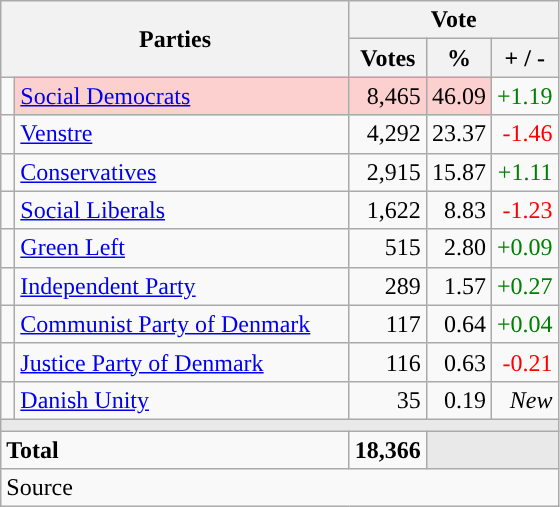<table class="wikitable" style="text-align:right;">
<tr>
<th style="text-align:centre;" rowspan="2" colspan="2" width="225">Parties</th>
<th colspan="3">Vote</th>
</tr>
<tr>
<th width="15">Votes</th>
<th width="15">%</th>
<th width="15">+ / -</th>
</tr>
<tr>
<td width="2" style="color:inherit;background:"></td>
<td bgcolor=#fbd0ce  align="left"><a href='#'>Social Democrats</a></td>
<td bgcolor=#fbd0ce>8,465</td>
<td bgcolor=#fbd0ce>46.09</td>
<td style=color:green;>+1.19</td>
</tr>
<tr>
<td width="2" style="color:inherit;background:"></td>
<td align="left"><a href='#'>Venstre</a></td>
<td>4,292</td>
<td>23.37</td>
<td style=color:red;>-1.46</td>
</tr>
<tr>
<td width="2" style="color:inherit;background:"></td>
<td align="left"><a href='#'>Conservatives</a></td>
<td>2,915</td>
<td>15.87</td>
<td style=color:green;>+1.11</td>
</tr>
<tr>
<td width="2" style="color:inherit;background:"></td>
<td align="left"><a href='#'>Social Liberals</a></td>
<td>1,622</td>
<td>8.83</td>
<td style=color:red;>-1.23</td>
</tr>
<tr>
<td width="2" style="color:inherit;background:"></td>
<td align="left"><a href='#'>Green Left</a></td>
<td>515</td>
<td>2.80</td>
<td style=color:green;>+0.09</td>
</tr>
<tr>
<td width="2" style="color:inherit;background:"></td>
<td align="left"><a href='#'>Independent Party</a></td>
<td>289</td>
<td>1.57</td>
<td style=color:green;>+0.27</td>
</tr>
<tr>
<td width="2" style="color:inherit;background:"></td>
<td align="left"><a href='#'>Communist Party of Denmark</a></td>
<td>117</td>
<td>0.64</td>
<td style=color:green;>+0.04</td>
</tr>
<tr>
<td width="2" style="color:inherit;background:"></td>
<td align="left"><a href='#'>Justice Party of Denmark</a></td>
<td>116</td>
<td>0.63</td>
<td style=color:red;>-0.21</td>
</tr>
<tr>
<td width="2" style="color:inherit;background:"></td>
<td align="left"><a href='#'>Danish Unity</a></td>
<td>35</td>
<td>0.19</td>
<td><em>New</em></td>
</tr>
<tr>
<td colspan="7" bgcolor="#E9E9E9"></td>
</tr>
<tr>
<td align="left" colspan="2"><strong>Total</strong></td>
<td><strong>18,366</strong></td>
<td bgcolor="#E9E9E9" colspan="2"></td>
</tr>
<tr>
<td align="left" colspan="6">Source</td>
</tr>
</table>
